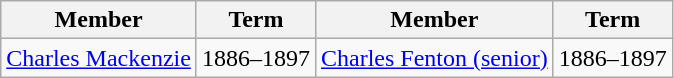<table class="wikitable">
<tr>
<th>Member</th>
<th>Term</th>
<th>Member</th>
<th>Term</th>
</tr>
<tr>
<td><a href='#'>Charles Mackenzie</a></td>
<td>1886–1897</td>
<td><a href='#'>Charles Fenton (senior)</a></td>
<td>1886–1897</td>
</tr>
</table>
